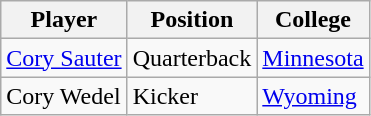<table class="wikitable">
<tr>
<th>Player</th>
<th>Position</th>
<th>College</th>
</tr>
<tr>
<td><a href='#'>Cory Sauter</a></td>
<td>Quarterback</td>
<td><a href='#'>Minnesota</a></td>
</tr>
<tr>
<td>Cory Wedel</td>
<td>Kicker</td>
<td><a href='#'>Wyoming</a></td>
</tr>
</table>
